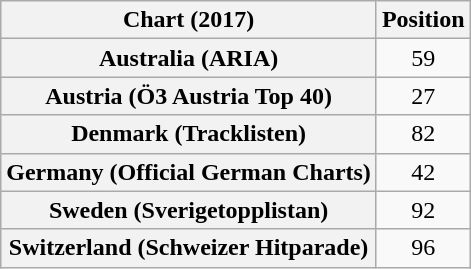<table class="wikitable sortable plainrowheaders" style="text-align:center">
<tr>
<th scope="col">Chart (2017)</th>
<th scope="col">Position</th>
</tr>
<tr>
<th scope="row">Australia (ARIA)</th>
<td>59</td>
</tr>
<tr>
<th scope="row">Austria (Ö3 Austria Top 40)</th>
<td>27</td>
</tr>
<tr>
<th scope="row">Denmark (Tracklisten)</th>
<td>82</td>
</tr>
<tr>
<th scope="row">Germany (Official German Charts)</th>
<td>42</td>
</tr>
<tr>
<th scope="row">Sweden (Sverigetopplistan)</th>
<td>92</td>
</tr>
<tr>
<th scope="row">Switzerland (Schweizer Hitparade)</th>
<td>96</td>
</tr>
</table>
